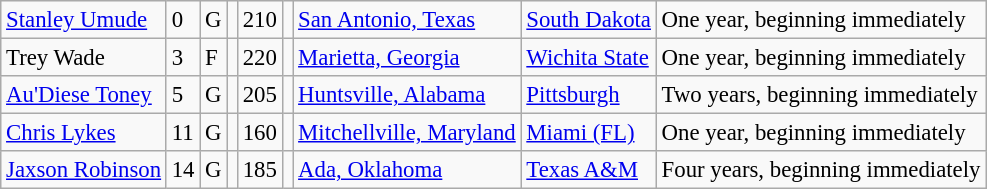<table class="wikitable sortable" style="font-size:95%; border="1">
<tr>
<td><a href='#'>Stanley Umude</a></td>
<td>0</td>
<td>G</td>
<td></td>
<td>210</td>
<td></td>
<td><a href='#'>San Antonio, Texas</a></td>
<td><a href='#'>South Dakota</a></td>
<td>One year, beginning immediately</td>
</tr>
<tr>
<td>Trey Wade</td>
<td>3</td>
<td>F</td>
<td></td>
<td>220</td>
<td></td>
<td><a href='#'>Marietta, Georgia</a></td>
<td><a href='#'>Wichita State</a></td>
<td>One year, beginning immediately</td>
</tr>
<tr>
<td><a href='#'>Au'Diese Toney</a></td>
<td>5</td>
<td>G</td>
<td></td>
<td>205</td>
<td></td>
<td><a href='#'>Huntsville, Alabama</a></td>
<td><a href='#'>Pittsburgh</a></td>
<td>Two years, beginning immediately</td>
</tr>
<tr>
<td><a href='#'>Chris Lykes</a></td>
<td>11</td>
<td>G</td>
<td></td>
<td>160</td>
<td></td>
<td><a href='#'>Mitchellville, Maryland</a></td>
<td><a href='#'>Miami (FL)</a></td>
<td>One year, beginning immediately</td>
</tr>
<tr>
<td><a href='#'>Jaxson Robinson</a></td>
<td>14</td>
<td>G</td>
<td></td>
<td>185</td>
<td></td>
<td><a href='#'>Ada, Oklahoma</a></td>
<td><a href='#'>Texas A&M</a></td>
<td>Four years, beginning immediately</td>
</tr>
</table>
